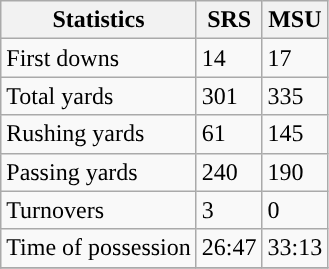<table class="wikitable" style="float: left;">
<tr>
<th>Statistics</th>
<th>SRS</th>
<th>MSU</th>
</tr>
<tr>
<td>First downs</td>
<td>14</td>
<td>17</td>
</tr>
<tr>
<td>Total yards</td>
<td>301</td>
<td>335</td>
</tr>
<tr>
<td>Rushing yards</td>
<td>61</td>
<td>145</td>
</tr>
<tr>
<td>Passing yards</td>
<td>240</td>
<td>190</td>
</tr>
<tr>
<td>Turnovers</td>
<td>3</td>
<td>0</td>
</tr>
<tr>
<td>Time of possession</td>
<td>26:47</td>
<td>33:13</td>
</tr>
<tr>
</tr>
</table>
